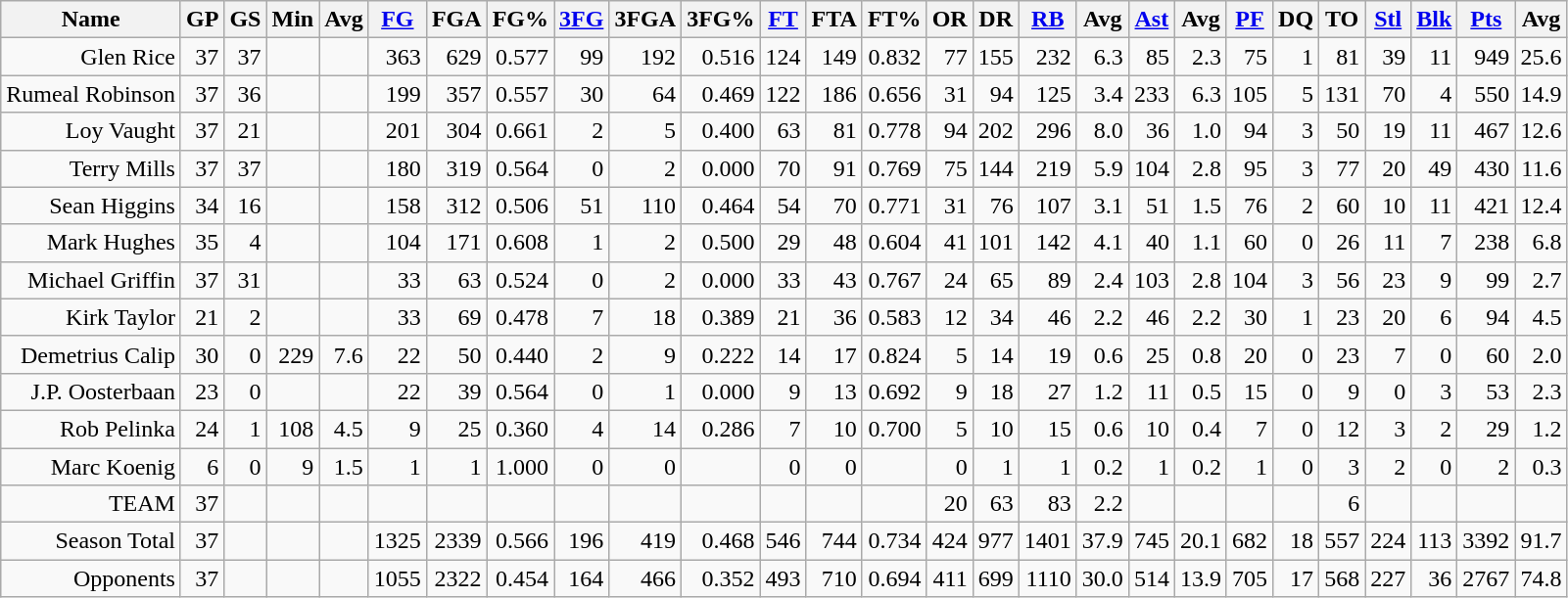<table class="wikitable sortable" style="text-align:right">
<tr>
<th>Name</th>
<th>GP</th>
<th>GS</th>
<th>Min</th>
<th>Avg</th>
<th><a href='#'>FG</a></th>
<th>FGA</th>
<th>FG%</th>
<th><a href='#'>3FG</a></th>
<th>3FGA</th>
<th>3FG%</th>
<th><a href='#'>FT</a></th>
<th>FTA</th>
<th>FT%</th>
<th>OR</th>
<th>DR</th>
<th><a href='#'>RB</a></th>
<th>Avg</th>
<th><a href='#'>Ast</a></th>
<th>Avg</th>
<th><a href='#'>PF</a></th>
<th>DQ</th>
<th>TO</th>
<th><a href='#'>Stl</a></th>
<th><a href='#'>Blk</a></th>
<th><a href='#'>Pts</a></th>
<th>Avg</th>
</tr>
<tr>
<td>Glen Rice</td>
<td>37</td>
<td>37</td>
<td></td>
<td></td>
<td>363</td>
<td>629</td>
<td>0.577</td>
<td>99</td>
<td>192</td>
<td>0.516</td>
<td>124</td>
<td>149</td>
<td>0.832</td>
<td>77</td>
<td>155</td>
<td>232</td>
<td>6.3</td>
<td>85</td>
<td>2.3</td>
<td>75</td>
<td>1</td>
<td>81</td>
<td>39</td>
<td>11</td>
<td>949</td>
<td>25.6</td>
</tr>
<tr>
<td>Rumeal Robinson</td>
<td>37</td>
<td>36</td>
<td></td>
<td></td>
<td>199</td>
<td>357</td>
<td>0.557</td>
<td>30</td>
<td>64</td>
<td>0.469</td>
<td>122</td>
<td>186</td>
<td>0.656</td>
<td>31</td>
<td>94</td>
<td>125</td>
<td>3.4</td>
<td>233</td>
<td>6.3</td>
<td>105</td>
<td>5</td>
<td>131</td>
<td>70</td>
<td>4</td>
<td>550</td>
<td>14.9</td>
</tr>
<tr>
<td>Loy Vaught</td>
<td>37</td>
<td>21</td>
<td></td>
<td></td>
<td>201</td>
<td>304</td>
<td>0.661</td>
<td>2</td>
<td>5</td>
<td>0.400</td>
<td>63</td>
<td>81</td>
<td>0.778</td>
<td>94</td>
<td>202</td>
<td>296</td>
<td>8.0</td>
<td>36</td>
<td>1.0</td>
<td>94</td>
<td>3</td>
<td>50</td>
<td>19</td>
<td>11</td>
<td>467</td>
<td>12.6</td>
</tr>
<tr>
<td>Terry Mills</td>
<td>37</td>
<td>37</td>
<td></td>
<td></td>
<td>180</td>
<td>319</td>
<td>0.564</td>
<td>0</td>
<td>2</td>
<td>0.000</td>
<td>70</td>
<td>91</td>
<td>0.769</td>
<td>75</td>
<td>144</td>
<td>219</td>
<td>5.9</td>
<td>104</td>
<td>2.8</td>
<td>95</td>
<td>3</td>
<td>77</td>
<td>20</td>
<td>49</td>
<td>430</td>
<td>11.6</td>
</tr>
<tr>
<td>Sean Higgins</td>
<td>34</td>
<td>16</td>
<td></td>
<td></td>
<td>158</td>
<td>312</td>
<td>0.506</td>
<td>51</td>
<td>110</td>
<td>0.464</td>
<td>54</td>
<td>70</td>
<td>0.771</td>
<td>31</td>
<td>76</td>
<td>107</td>
<td>3.1</td>
<td>51</td>
<td>1.5</td>
<td>76</td>
<td>2</td>
<td>60</td>
<td>10</td>
<td>11</td>
<td>421</td>
<td>12.4</td>
</tr>
<tr>
<td>Mark Hughes</td>
<td>35</td>
<td>4</td>
<td></td>
<td></td>
<td>104</td>
<td>171</td>
<td>0.608</td>
<td>1</td>
<td>2</td>
<td>0.500</td>
<td>29</td>
<td>48</td>
<td>0.604</td>
<td>41</td>
<td>101</td>
<td>142</td>
<td>4.1</td>
<td>40</td>
<td>1.1</td>
<td>60</td>
<td>0</td>
<td>26</td>
<td>11</td>
<td>7</td>
<td>238</td>
<td>6.8</td>
</tr>
<tr>
<td>Michael Griffin</td>
<td>37</td>
<td>31</td>
<td></td>
<td></td>
<td>33</td>
<td>63</td>
<td>0.524</td>
<td>0</td>
<td>2</td>
<td>0.000</td>
<td>33</td>
<td>43</td>
<td>0.767</td>
<td>24</td>
<td>65</td>
<td>89</td>
<td>2.4</td>
<td>103</td>
<td>2.8</td>
<td>104</td>
<td>3</td>
<td>56</td>
<td>23</td>
<td>9</td>
<td>99</td>
<td>2.7</td>
</tr>
<tr>
<td>Kirk Taylor</td>
<td>21</td>
<td>2</td>
<td></td>
<td></td>
<td>33</td>
<td>69</td>
<td>0.478</td>
<td>7</td>
<td>18</td>
<td>0.389</td>
<td>21</td>
<td>36</td>
<td>0.583</td>
<td>12</td>
<td>34</td>
<td>46</td>
<td>2.2</td>
<td>46</td>
<td>2.2</td>
<td>30</td>
<td>1</td>
<td>23</td>
<td>20</td>
<td>6</td>
<td>94</td>
<td>4.5</td>
</tr>
<tr>
<td>Demetrius Calip</td>
<td>30</td>
<td>0</td>
<td>229</td>
<td>7.6</td>
<td>22</td>
<td>50</td>
<td>0.440</td>
<td>2</td>
<td>9</td>
<td>0.222</td>
<td>14</td>
<td>17</td>
<td>0.824</td>
<td>5</td>
<td>14</td>
<td>19</td>
<td>0.6</td>
<td>25</td>
<td>0.8</td>
<td>20</td>
<td>0</td>
<td>23</td>
<td>7</td>
<td>0</td>
<td>60</td>
<td>2.0</td>
</tr>
<tr>
<td>J.P. Oosterbaan</td>
<td>23</td>
<td>0</td>
<td></td>
<td></td>
<td>22</td>
<td>39</td>
<td>0.564</td>
<td>0</td>
<td>1</td>
<td>0.000</td>
<td>9</td>
<td>13</td>
<td>0.692</td>
<td>9</td>
<td>18</td>
<td>27</td>
<td>1.2</td>
<td>11</td>
<td>0.5</td>
<td>15</td>
<td>0</td>
<td>9</td>
<td>0</td>
<td>3</td>
<td>53</td>
<td>2.3</td>
</tr>
<tr>
<td>Rob Pelinka</td>
<td>24</td>
<td>1</td>
<td>108</td>
<td>4.5</td>
<td>9</td>
<td>25</td>
<td>0.360</td>
<td>4</td>
<td>14</td>
<td>0.286</td>
<td>7</td>
<td>10</td>
<td>0.700</td>
<td>5</td>
<td>10</td>
<td>15</td>
<td>0.6</td>
<td>10</td>
<td>0.4</td>
<td>7</td>
<td>0</td>
<td>12</td>
<td>3</td>
<td>2</td>
<td>29</td>
<td>1.2</td>
</tr>
<tr>
<td>Marc Koenig</td>
<td>6</td>
<td>0</td>
<td>9</td>
<td>1.5</td>
<td>1</td>
<td>1</td>
<td>1.000</td>
<td>0</td>
<td>0</td>
<td></td>
<td>0</td>
<td>0</td>
<td></td>
<td>0</td>
<td>1</td>
<td>1</td>
<td>0.2</td>
<td>1</td>
<td>0.2</td>
<td>1</td>
<td>0</td>
<td>3</td>
<td>2</td>
<td>0</td>
<td>2</td>
<td>0.3</td>
</tr>
<tr>
<td>TEAM</td>
<td>37</td>
<td></td>
<td></td>
<td></td>
<td></td>
<td></td>
<td></td>
<td></td>
<td></td>
<td></td>
<td></td>
<td></td>
<td></td>
<td>20</td>
<td>63</td>
<td>83</td>
<td>2.2</td>
<td></td>
<td></td>
<td></td>
<td></td>
<td>6</td>
<td></td>
<td></td>
<td></td>
<td></td>
</tr>
<tr>
<td>Season Total</td>
<td>37</td>
<td></td>
<td></td>
<td></td>
<td>1325</td>
<td>2339</td>
<td>0.566</td>
<td>196</td>
<td>419</td>
<td>0.468</td>
<td>546</td>
<td>744</td>
<td>0.734</td>
<td>424</td>
<td>977</td>
<td>1401</td>
<td>37.9</td>
<td>745</td>
<td>20.1</td>
<td>682</td>
<td>18</td>
<td>557</td>
<td>224</td>
<td>113</td>
<td>3392</td>
<td>91.7</td>
</tr>
<tr>
<td>Opponents</td>
<td>37</td>
<td></td>
<td></td>
<td></td>
<td>1055</td>
<td>2322</td>
<td>0.454</td>
<td>164</td>
<td>466</td>
<td>0.352</td>
<td>493</td>
<td>710</td>
<td>0.694</td>
<td>411</td>
<td>699</td>
<td>1110</td>
<td>30.0</td>
<td>514</td>
<td>13.9</td>
<td>705</td>
<td>17</td>
<td>568</td>
<td>227</td>
<td>36</td>
<td>2767</td>
<td>74.8</td>
</tr>
</table>
